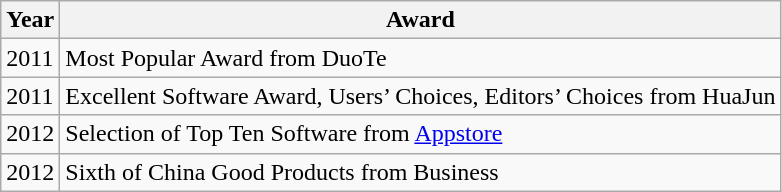<table class="wikitable">
<tr>
<th>Year</th>
<th>Award</th>
</tr>
<tr>
<td>2011</td>
<td>Most Popular Award from DuoTe</td>
</tr>
<tr>
<td>2011</td>
<td>Excellent Software Award, Users’ Choices, Editors’ Choices from HuaJun</td>
</tr>
<tr>
<td>2012</td>
<td>Selection of Top Ten Software from <a href='#'>Appstore</a></td>
</tr>
<tr>
<td>2012</td>
<td>Sixth of China Good Products from Business</td>
</tr>
</table>
